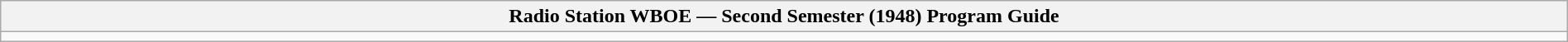<table class="wikitable mw-collapsible mw-collapsed" width="100%">
<tr>
<th>Radio Station WBOE — Second Semester (1948) Program Guide</th>
</tr>
<tr>
<td></td>
</tr>
</table>
